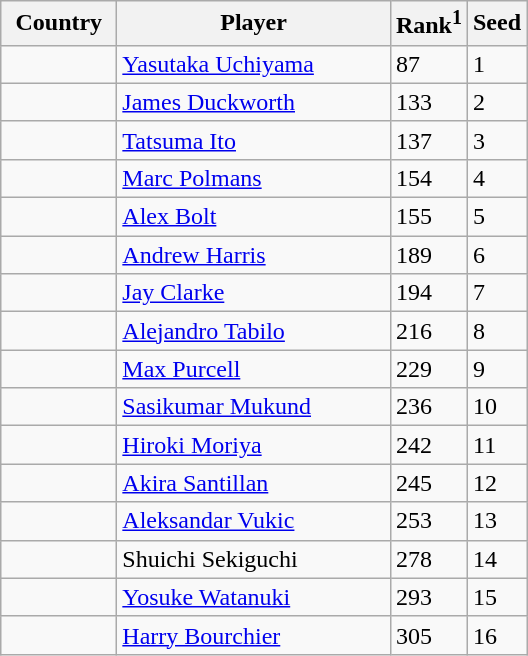<table class="sortable wikitable">
<tr>
<th width="70">Country</th>
<th width="175">Player</th>
<th>Rank<sup>1</sup></th>
<th>Seed</th>
</tr>
<tr>
<td></td>
<td><a href='#'>Yasutaka Uchiyama</a></td>
<td>87</td>
<td>1</td>
</tr>
<tr>
<td></td>
<td><a href='#'>James Duckworth</a></td>
<td>133</td>
<td>2</td>
</tr>
<tr>
<td></td>
<td><a href='#'>Tatsuma Ito</a></td>
<td>137</td>
<td>3</td>
</tr>
<tr>
<td></td>
<td><a href='#'>Marc Polmans</a></td>
<td>154</td>
<td>4</td>
</tr>
<tr>
<td></td>
<td><a href='#'>Alex Bolt</a></td>
<td>155</td>
<td>5</td>
</tr>
<tr>
<td></td>
<td><a href='#'>Andrew Harris</a></td>
<td>189</td>
<td>6</td>
</tr>
<tr>
<td></td>
<td><a href='#'>Jay Clarke</a></td>
<td>194</td>
<td>7</td>
</tr>
<tr>
<td></td>
<td><a href='#'>Alejandro Tabilo</a></td>
<td>216</td>
<td>8</td>
</tr>
<tr>
<td></td>
<td><a href='#'>Max Purcell</a></td>
<td>229</td>
<td>9</td>
</tr>
<tr>
<td></td>
<td><a href='#'>Sasikumar Mukund</a></td>
<td>236</td>
<td>10</td>
</tr>
<tr>
<td></td>
<td><a href='#'>Hiroki Moriya</a></td>
<td>242</td>
<td>11</td>
</tr>
<tr>
<td></td>
<td><a href='#'>Akira Santillan</a></td>
<td>245</td>
<td>12</td>
</tr>
<tr>
<td></td>
<td><a href='#'>Aleksandar Vukic</a></td>
<td>253</td>
<td>13</td>
</tr>
<tr>
<td></td>
<td>Shuichi Sekiguchi</td>
<td>278</td>
<td>14</td>
</tr>
<tr>
<td></td>
<td><a href='#'>Yosuke Watanuki</a></td>
<td>293</td>
<td>15</td>
</tr>
<tr>
<td></td>
<td><a href='#'>Harry Bourchier</a></td>
<td>305</td>
<td>16</td>
</tr>
</table>
